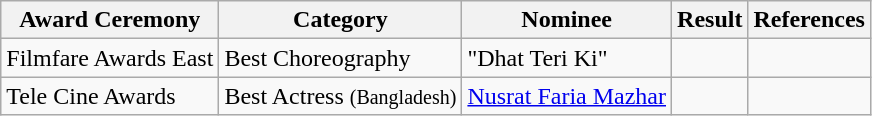<table class="wikitable">
<tr>
<th>Award Ceremony</th>
<th>Category</th>
<th>Nominee</th>
<th>Result</th>
<th>References</th>
</tr>
<tr>
<td>Filmfare Awards East</td>
<td>Best Choreography</td>
<td>"Dhat Teri Ki"</td>
<td></td>
<td></td>
</tr>
<tr>
<td>Tele Cine Awards</td>
<td>Best Actress <small>(Bangladesh)</small></td>
<td><a href='#'>Nusrat Faria Mazhar</a></td>
<td></td>
<td></td>
</tr>
</table>
